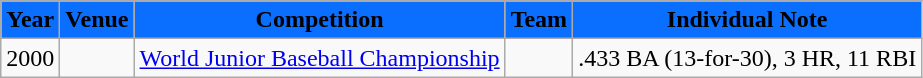<table class="wikitable">
<tr>
<th style="background:#0A6EFF"><span>Year</span></th>
<th style="background:#0A6EFF"><span>Venue</span></th>
<th style="background:#0A6EFF"><span>Competition</span></th>
<th style="background:#0A6EFF"><span>Team</span></th>
<th style="background:#0A6EFF"><span>Individual Note</span></th>
</tr>
<tr>
<td>2000</td>
<td></td>
<td><a href='#'>World Junior Baseball Championship</a></td>
<td style="text-align:center"></td>
<td>.433 BA (13-for-30), 3 HR, 11 RBI</td>
</tr>
</table>
